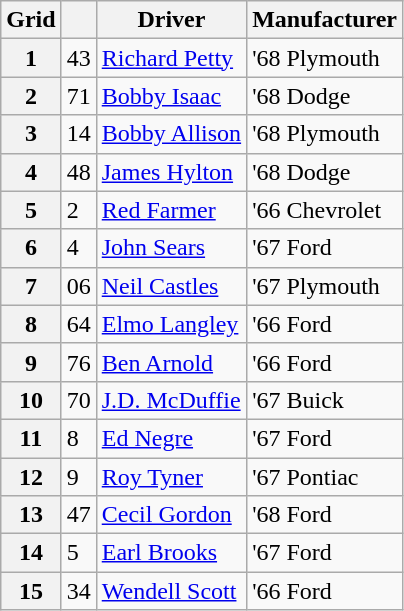<table class="wikitable">
<tr>
<th>Grid</th>
<th></th>
<th>Driver</th>
<th>Manufacturer</th>
</tr>
<tr>
<th>1</th>
<td>43</td>
<td><a href='#'>Richard Petty</a></td>
<td>'68 Plymouth</td>
</tr>
<tr>
<th>2</th>
<td>71</td>
<td><a href='#'>Bobby Isaac</a></td>
<td>'68 Dodge</td>
</tr>
<tr>
<th>3</th>
<td>14</td>
<td><a href='#'>Bobby Allison</a></td>
<td>'68 Plymouth</td>
</tr>
<tr>
<th>4</th>
<td>48</td>
<td><a href='#'>James Hylton</a></td>
<td>'68 Dodge</td>
</tr>
<tr>
<th>5</th>
<td>2</td>
<td><a href='#'>Red Farmer</a></td>
<td>'66 Chevrolet</td>
</tr>
<tr>
<th>6</th>
<td>4</td>
<td><a href='#'>John Sears</a></td>
<td>'67 Ford</td>
</tr>
<tr>
<th>7</th>
<td>06</td>
<td><a href='#'>Neil Castles</a></td>
<td>'67 Plymouth</td>
</tr>
<tr>
<th>8</th>
<td>64</td>
<td><a href='#'>Elmo Langley</a></td>
<td>'66 Ford</td>
</tr>
<tr>
<th>9</th>
<td>76</td>
<td><a href='#'>Ben Arnold</a></td>
<td>'66 Ford</td>
</tr>
<tr>
<th>10</th>
<td>70</td>
<td><a href='#'>J.D. McDuffie</a></td>
<td>'67 Buick</td>
</tr>
<tr>
<th>11</th>
<td>8</td>
<td><a href='#'>Ed Negre</a></td>
<td>'67 Ford</td>
</tr>
<tr>
<th>12</th>
<td>9</td>
<td><a href='#'>Roy Tyner</a></td>
<td>'67 Pontiac</td>
</tr>
<tr>
<th>13</th>
<td>47</td>
<td><a href='#'>Cecil Gordon</a></td>
<td>'68 Ford</td>
</tr>
<tr>
<th>14</th>
<td>5</td>
<td><a href='#'>Earl Brooks</a></td>
<td>'67 Ford</td>
</tr>
<tr>
<th>15</th>
<td>34</td>
<td><a href='#'>Wendell Scott</a></td>
<td>'66 Ford</td>
</tr>
</table>
